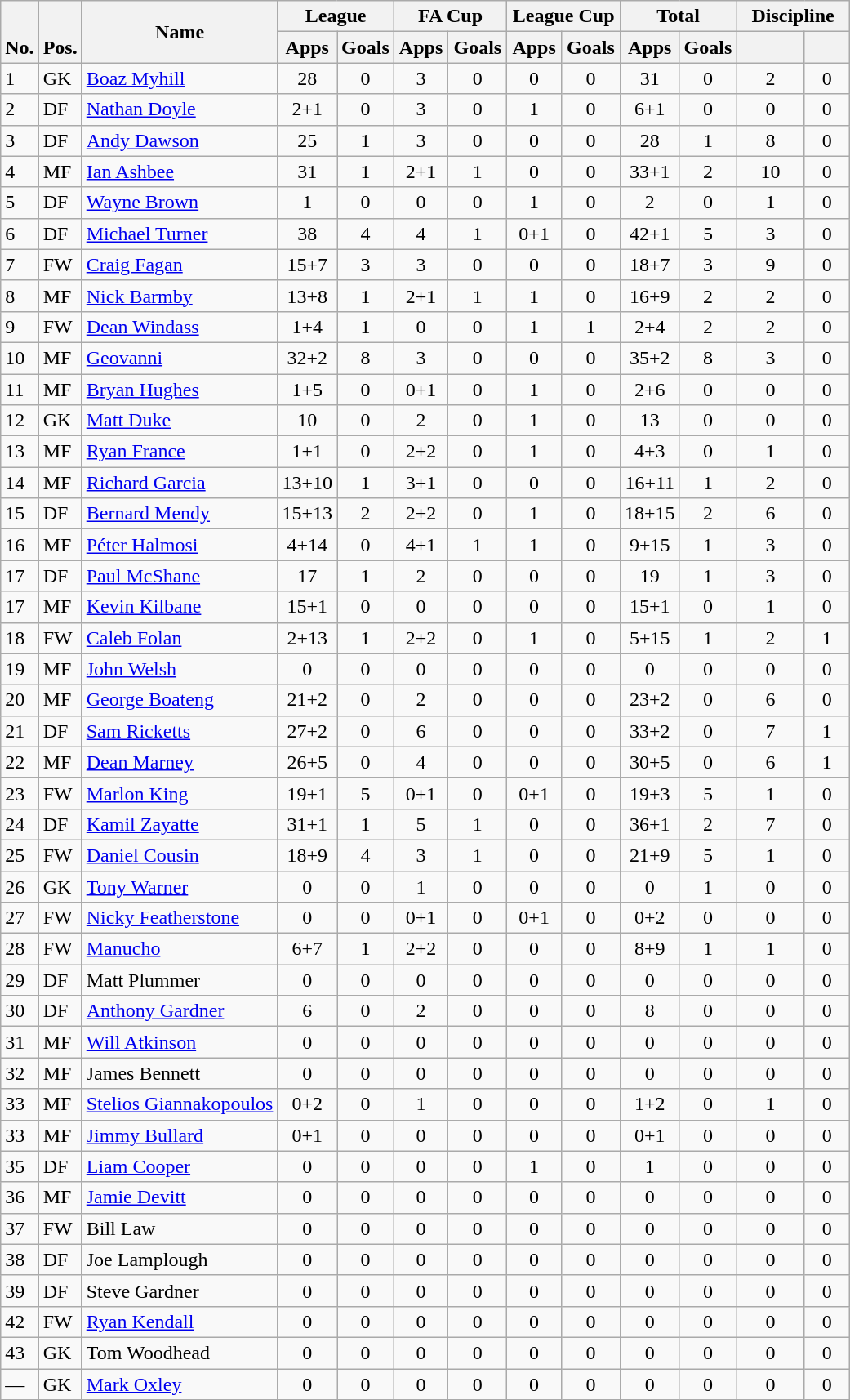<table class="wikitable" style="text-align:center">
<tr>
<th rowspan="2" style="vertical-align:bottom;">No.</th>
<th rowspan="2" style="vertical-align:bottom;">Pos.</th>
<th rowspan="2">Name</th>
<th colspan="2" style="width:85px;">League</th>
<th colspan="2" style="width:85px;">FA Cup</th>
<th colspan="2" style="width:85px;">League Cup</th>
<th colspan="2" style="width:85px;">Total</th>
<th colspan="2" style="width:85px;">Discipline</th>
</tr>
<tr>
<th>Apps</th>
<th>Goals</th>
<th>Apps</th>
<th>Goals</th>
<th>Apps</th>
<th>Goals</th>
<th>Apps</th>
<th>Goals</th>
<th></th>
<th></th>
</tr>
<tr>
<td align="left">1</td>
<td align="left">GK</td>
<td align="left"> <a href='#'>Boaz Myhill</a></td>
<td>28</td>
<td>0</td>
<td>3</td>
<td>0</td>
<td>0</td>
<td>0</td>
<td>31</td>
<td>0</td>
<td>2</td>
<td>0</td>
</tr>
<tr>
<td align="left">2</td>
<td align="left">DF</td>
<td align="left"> <a href='#'>Nathan Doyle</a></td>
<td>2+1</td>
<td>0</td>
<td>3</td>
<td>0</td>
<td>1</td>
<td>0</td>
<td>6+1</td>
<td>0</td>
<td>0</td>
<td>0</td>
</tr>
<tr>
<td align="left">3</td>
<td align="left">DF</td>
<td align="left"> <a href='#'>Andy Dawson</a></td>
<td>25</td>
<td>1</td>
<td>3</td>
<td>0</td>
<td>0</td>
<td>0</td>
<td>28</td>
<td>1</td>
<td>8</td>
<td>0</td>
</tr>
<tr>
<td align="left">4</td>
<td align="left">MF</td>
<td align="left"> <a href='#'>Ian Ashbee</a></td>
<td>31</td>
<td>1</td>
<td>2+1</td>
<td>1</td>
<td>0</td>
<td>0</td>
<td>33+1</td>
<td>2</td>
<td>10</td>
<td>0</td>
</tr>
<tr>
<td align="left">5</td>
<td align="left">DF</td>
<td align="left"> <a href='#'>Wayne Brown</a></td>
<td>1</td>
<td>0</td>
<td>0</td>
<td>0</td>
<td>1</td>
<td>0</td>
<td>2</td>
<td>0</td>
<td>1</td>
<td>0</td>
</tr>
<tr>
<td align="left">6</td>
<td align="left">DF</td>
<td align="left"> <a href='#'>Michael Turner</a></td>
<td>38</td>
<td>4</td>
<td>4</td>
<td>1</td>
<td>0+1</td>
<td>0</td>
<td>42+1</td>
<td>5</td>
<td>3</td>
<td>0</td>
</tr>
<tr>
<td align="left">7</td>
<td align="left">FW</td>
<td align="left"> <a href='#'>Craig Fagan</a></td>
<td>15+7</td>
<td>3</td>
<td>3</td>
<td>0</td>
<td>0</td>
<td>0</td>
<td>18+7</td>
<td>3</td>
<td>9</td>
<td>0</td>
</tr>
<tr>
<td align="left">8</td>
<td align="left">MF</td>
<td align="left"> <a href='#'>Nick Barmby</a></td>
<td>13+8</td>
<td>1</td>
<td>2+1</td>
<td>1</td>
<td>1</td>
<td>0</td>
<td>16+9</td>
<td>2</td>
<td>2</td>
<td>0</td>
</tr>
<tr>
<td align="left">9</td>
<td align="left">FW</td>
<td align="left"> <a href='#'>Dean Windass</a></td>
<td>1+4</td>
<td>1</td>
<td>0</td>
<td>0</td>
<td>1</td>
<td>1</td>
<td>2+4</td>
<td>2</td>
<td>2</td>
<td>0</td>
</tr>
<tr>
<td align="left">10</td>
<td align="left">MF</td>
<td align="left"> <a href='#'>Geovanni</a></td>
<td>32+2</td>
<td>8</td>
<td>3</td>
<td>0</td>
<td>0</td>
<td>0</td>
<td>35+2</td>
<td>8</td>
<td>3</td>
<td>0</td>
</tr>
<tr>
<td align="left">11</td>
<td align="left">MF</td>
<td align="left"> <a href='#'>Bryan Hughes</a></td>
<td>1+5</td>
<td>0</td>
<td>0+1</td>
<td>0</td>
<td>1</td>
<td>0</td>
<td>2+6</td>
<td>0</td>
<td>0</td>
<td>0</td>
</tr>
<tr>
<td align="left">12</td>
<td align="left">GK</td>
<td align="left"> <a href='#'>Matt Duke</a></td>
<td>10</td>
<td>0</td>
<td>2</td>
<td>0</td>
<td>1</td>
<td>0</td>
<td>13</td>
<td>0</td>
<td>0</td>
<td>0</td>
</tr>
<tr>
<td align="left">13</td>
<td align="left">MF</td>
<td align="left"> <a href='#'>Ryan France</a></td>
<td>1+1</td>
<td>0</td>
<td>2+2</td>
<td>0</td>
<td>1</td>
<td>0</td>
<td>4+3</td>
<td>0</td>
<td>1</td>
<td>0</td>
</tr>
<tr>
<td align="left">14</td>
<td align="left">MF</td>
<td align="left"> <a href='#'>Richard Garcia</a></td>
<td>13+10</td>
<td>1</td>
<td>3+1</td>
<td>0</td>
<td>0</td>
<td>0</td>
<td>16+11</td>
<td>1</td>
<td>2</td>
<td>0</td>
</tr>
<tr>
<td align="left">15</td>
<td align="left">DF</td>
<td align="left"> <a href='#'>Bernard Mendy</a></td>
<td>15+13</td>
<td>2</td>
<td>2+2</td>
<td>0</td>
<td>1</td>
<td>0</td>
<td>18+15</td>
<td>2</td>
<td>6</td>
<td>0</td>
</tr>
<tr>
<td align="left">16</td>
<td align="left">MF</td>
<td align="left"> <a href='#'>Péter Halmosi</a></td>
<td>4+14</td>
<td>0</td>
<td>4+1</td>
<td>1</td>
<td>1</td>
<td>0</td>
<td>9+15</td>
<td>1</td>
<td>3</td>
<td>0</td>
</tr>
<tr>
<td align="left">17</td>
<td align="left">DF</td>
<td align="left"> <a href='#'>Paul McShane</a></td>
<td>17</td>
<td>1</td>
<td>2</td>
<td>0</td>
<td>0</td>
<td>0</td>
<td>19</td>
<td>1</td>
<td>3</td>
<td>0</td>
</tr>
<tr>
<td align="left">17</td>
<td align="left">MF</td>
<td align="left"> <a href='#'>Kevin Kilbane</a></td>
<td>15+1</td>
<td>0</td>
<td>0</td>
<td>0</td>
<td>0</td>
<td>0</td>
<td>15+1</td>
<td>0</td>
<td>1</td>
<td>0</td>
</tr>
<tr>
<td align="left">18</td>
<td align="left">FW</td>
<td align="left"> <a href='#'>Caleb Folan</a></td>
<td>2+13</td>
<td>1</td>
<td>2+2</td>
<td>0</td>
<td>1</td>
<td>0</td>
<td>5+15</td>
<td>1</td>
<td>2</td>
<td>1</td>
</tr>
<tr>
<td align="left">19</td>
<td align="left">MF</td>
<td align="left"> <a href='#'>John Welsh</a></td>
<td>0</td>
<td>0</td>
<td>0</td>
<td>0</td>
<td>0</td>
<td>0</td>
<td>0</td>
<td>0</td>
<td>0</td>
<td>0</td>
</tr>
<tr>
<td align="left">20</td>
<td align="left">MF</td>
<td align="left"> <a href='#'>George Boateng</a></td>
<td>21+2</td>
<td>0</td>
<td>2</td>
<td>0</td>
<td>0</td>
<td>0</td>
<td>23+2</td>
<td>0</td>
<td>6</td>
<td>0</td>
</tr>
<tr>
<td align="left">21</td>
<td align="left">DF</td>
<td align="left"> <a href='#'>Sam Ricketts</a></td>
<td>27+2</td>
<td>0</td>
<td>6</td>
<td>0</td>
<td>0</td>
<td>0</td>
<td>33+2</td>
<td>0</td>
<td>7</td>
<td>1</td>
</tr>
<tr>
<td align="left">22</td>
<td align="left">MF</td>
<td align="left"> <a href='#'>Dean Marney</a></td>
<td>26+5</td>
<td>0</td>
<td>4</td>
<td>0</td>
<td>0</td>
<td>0</td>
<td>30+5</td>
<td>0</td>
<td>6</td>
<td>1</td>
</tr>
<tr>
<td align="left">23</td>
<td align="left">FW</td>
<td align="left"> <a href='#'>Marlon King</a></td>
<td>19+1</td>
<td>5</td>
<td>0+1</td>
<td>0</td>
<td>0+1</td>
<td>0</td>
<td>19+3</td>
<td>5</td>
<td>1</td>
<td>0</td>
</tr>
<tr>
<td align="left">24</td>
<td align="left">DF</td>
<td align="left"> <a href='#'>Kamil Zayatte</a></td>
<td>31+1</td>
<td>1</td>
<td>5</td>
<td>1</td>
<td>0</td>
<td>0</td>
<td>36+1</td>
<td>2</td>
<td>7</td>
<td>0</td>
</tr>
<tr>
<td align="left">25</td>
<td align="left">FW</td>
<td align="left"> <a href='#'>Daniel Cousin</a></td>
<td>18+9</td>
<td>4</td>
<td>3</td>
<td>1</td>
<td>0</td>
<td>0</td>
<td>21+9</td>
<td>5</td>
<td>1</td>
<td>0</td>
</tr>
<tr>
<td align="left">26</td>
<td align="left">GK</td>
<td align="left"> <a href='#'>Tony Warner</a></td>
<td>0</td>
<td>0</td>
<td>1</td>
<td>0</td>
<td>0</td>
<td>0</td>
<td>0</td>
<td>1</td>
<td>0</td>
<td>0</td>
</tr>
<tr>
<td align="left">27</td>
<td align="left">FW</td>
<td align="left"> <a href='#'>Nicky Featherstone</a></td>
<td>0</td>
<td>0</td>
<td>0+1</td>
<td>0</td>
<td>0+1</td>
<td>0</td>
<td>0+2</td>
<td>0</td>
<td>0</td>
<td>0</td>
</tr>
<tr>
<td align="left">28</td>
<td align="left">FW</td>
<td align="left"> <a href='#'>Manucho</a></td>
<td>6+7</td>
<td>1</td>
<td>2+2</td>
<td>0</td>
<td>0</td>
<td>0</td>
<td>8+9</td>
<td>1</td>
<td>1</td>
<td>0</td>
</tr>
<tr>
<td align="left">29</td>
<td align="left">DF</td>
<td align="left"> Matt Plummer</td>
<td>0</td>
<td>0</td>
<td>0</td>
<td>0</td>
<td>0</td>
<td>0</td>
<td>0</td>
<td>0</td>
<td>0</td>
<td>0</td>
</tr>
<tr>
<td align="left">30</td>
<td align="left">DF</td>
<td align="left"> <a href='#'>Anthony Gardner</a></td>
<td>6</td>
<td>0</td>
<td>2</td>
<td>0</td>
<td>0</td>
<td>0</td>
<td>8</td>
<td>0</td>
<td>0</td>
<td>0</td>
</tr>
<tr>
<td align="left">31</td>
<td align="left">MF</td>
<td align="left"> <a href='#'>Will Atkinson</a></td>
<td>0</td>
<td>0</td>
<td>0</td>
<td>0</td>
<td>0</td>
<td>0</td>
<td>0</td>
<td>0</td>
<td>0</td>
<td>0</td>
</tr>
<tr>
<td align="left">32</td>
<td align="left">MF</td>
<td align="left"> James Bennett</td>
<td>0</td>
<td>0</td>
<td>0</td>
<td>0</td>
<td>0</td>
<td>0</td>
<td>0</td>
<td>0</td>
<td>0</td>
<td>0</td>
</tr>
<tr>
<td align="left">33</td>
<td align="left">MF</td>
<td align="left"> <a href='#'>Stelios Giannakopoulos</a></td>
<td>0+2</td>
<td>0</td>
<td>1</td>
<td>0</td>
<td>0</td>
<td>0</td>
<td>1+2</td>
<td>0</td>
<td>1</td>
<td>0</td>
</tr>
<tr>
<td align="left">33</td>
<td align="left">MF</td>
<td align="left"> <a href='#'>Jimmy Bullard</a></td>
<td>0+1</td>
<td>0</td>
<td>0</td>
<td>0</td>
<td>0</td>
<td>0</td>
<td>0+1</td>
<td>0</td>
<td>0</td>
<td>0</td>
</tr>
<tr>
<td align="left">35</td>
<td align="left">DF</td>
<td align="left"> <a href='#'>Liam Cooper</a></td>
<td>0</td>
<td>0</td>
<td>0</td>
<td>0</td>
<td>1</td>
<td>0</td>
<td>1</td>
<td>0</td>
<td>0</td>
<td>0</td>
</tr>
<tr>
<td align="left">36</td>
<td align="left">MF</td>
<td align="left"> <a href='#'>Jamie Devitt</a></td>
<td>0</td>
<td>0</td>
<td>0</td>
<td>0</td>
<td>0</td>
<td>0</td>
<td>0</td>
<td>0</td>
<td>0</td>
<td>0</td>
</tr>
<tr>
<td align="left">37</td>
<td align="left">FW</td>
<td align="left"> Bill Law</td>
<td>0</td>
<td>0</td>
<td>0</td>
<td>0</td>
<td>0</td>
<td>0</td>
<td>0</td>
<td>0</td>
<td>0</td>
<td>0</td>
</tr>
<tr>
<td align="left">38</td>
<td align="left">DF</td>
<td align="left"> Joe Lamplough</td>
<td>0</td>
<td>0</td>
<td>0</td>
<td>0</td>
<td>0</td>
<td>0</td>
<td>0</td>
<td>0</td>
<td>0</td>
<td>0</td>
</tr>
<tr>
<td align="left">39</td>
<td align="left">DF</td>
<td align="left"> Steve Gardner</td>
<td>0</td>
<td>0</td>
<td>0</td>
<td>0</td>
<td>0</td>
<td>0</td>
<td>0</td>
<td>0</td>
<td>0</td>
<td>0</td>
</tr>
<tr>
<td align="left">42</td>
<td align="left">FW</td>
<td align="left"> <a href='#'>Ryan Kendall</a></td>
<td>0</td>
<td>0</td>
<td>0</td>
<td>0</td>
<td>0</td>
<td>0</td>
<td>0</td>
<td>0</td>
<td>0</td>
<td>0</td>
</tr>
<tr>
<td align="left">43</td>
<td align="left">GK</td>
<td align="left"> Tom Woodhead</td>
<td>0</td>
<td>0</td>
<td>0</td>
<td>0</td>
<td>0</td>
<td>0</td>
<td>0</td>
<td>0</td>
<td>0</td>
<td>0</td>
</tr>
<tr>
<td align="left">—</td>
<td align="left">GK</td>
<td align="left"> <a href='#'>Mark Oxley</a></td>
<td>0</td>
<td>0</td>
<td>0</td>
<td>0</td>
<td>0</td>
<td>0</td>
<td>0</td>
<td>0</td>
<td>0</td>
<td>0</td>
</tr>
</table>
